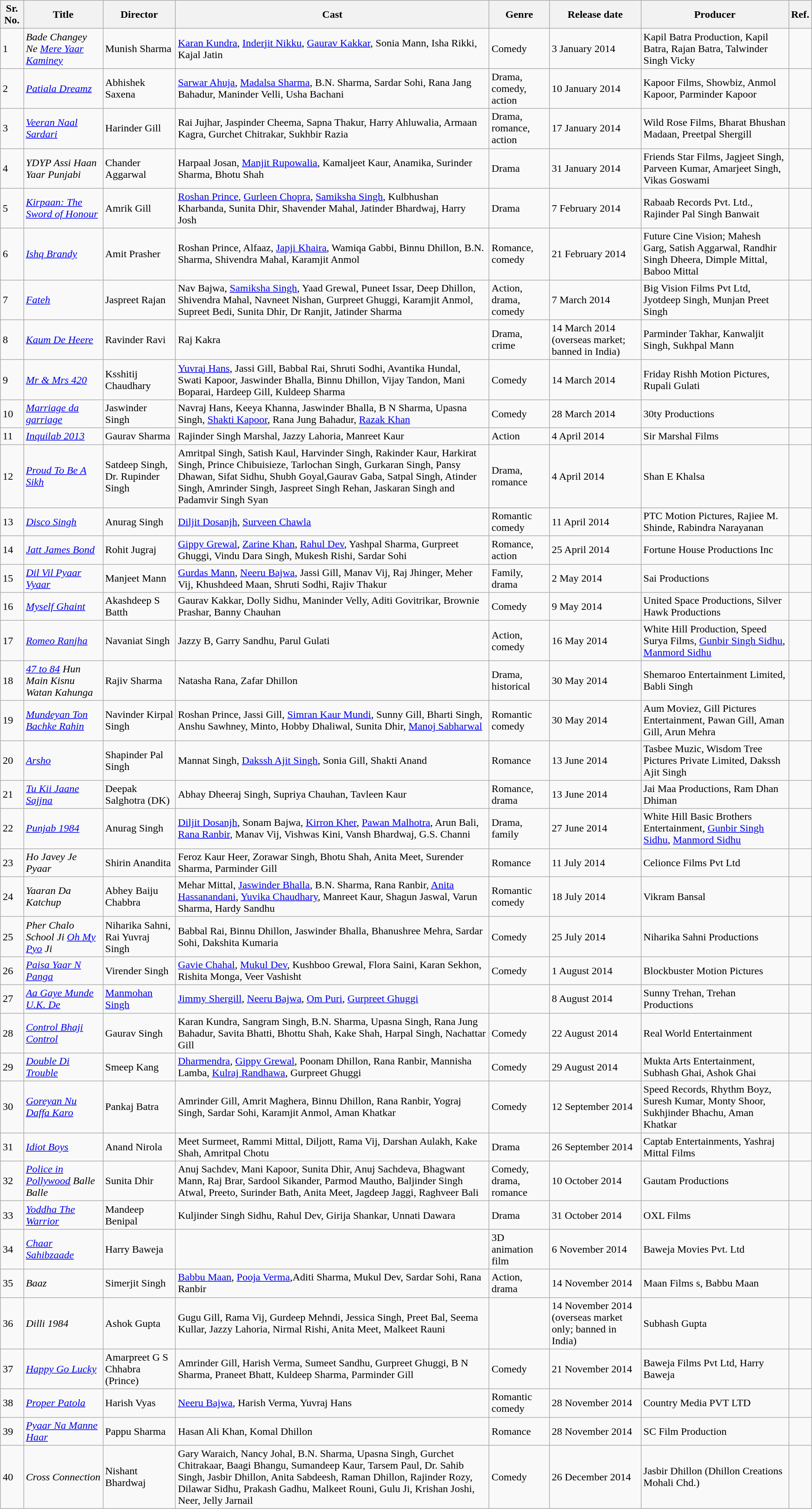<table class="wikitable">
<tr>
<th>Sr. No.</th>
<th>Title</th>
<th>Director</th>
<th>Cast</th>
<th>Genre</th>
<th>Release date</th>
<th>Producer</th>
<th>Ref.</th>
</tr>
<tr>
<td>1</td>
<td><em>Bade Changey Ne <a href='#'>Mere Yaar Kaminey</a></em></td>
<td>Munish Sharma</td>
<td><a href='#'>Karan Kundra</a>, <a href='#'>Inderjit Nikku</a>, <a href='#'>Gaurav Kakkar</a>, Sonia Mann, Isha Rikki, Kajal Jatin</td>
<td>Comedy</td>
<td>3 January 2014</td>
<td>Kapil Batra Production, Kapil Batra, Rajan Batra, Talwinder Singh Vicky</td>
<td></td>
</tr>
<tr>
<td>2</td>
<td><em><a href='#'>Patiala Dreamz</a></em></td>
<td>Abhishek Saxena</td>
<td><a href='#'>Sarwar Ahuja</a>, <a href='#'>Madalsa Sharma</a>, B.N. Sharma, Sardar Sohi, Rana Jang Bahadur, Maninder Velli, Usha Bachani</td>
<td>Drama, comedy, action</td>
<td>10 January 2014</td>
<td>Kapoor Films, Showbiz, Anmol Kapoor, Parminder Kapoor</td>
<td></td>
</tr>
<tr>
<td>3</td>
<td><em><a href='#'>Veeran Naal Sardari</a></em></td>
<td>Harinder Gill</td>
<td>Rai Jujhar, Jaspinder Cheema, Sapna Thakur, Harry Ahluwalia, Armaan Kagra, Gurchet Chitrakar, Sukhbir Razia</td>
<td>Drama, romance, action</td>
<td>17 January 2014</td>
<td>Wild Rose Films, Bharat Bhushan Madaan, Preetpal Shergill</td>
<td></td>
</tr>
<tr>
<td>4</td>
<td><em>YDYP Assi Haan Yaar Punjabi</em></td>
<td>Chander Aggarwal</td>
<td>Harpaal Josan, <a href='#'>Manjit Rupowalia</a>, Kamaljeet Kaur, Anamika, Surinder Sharma, Bhotu Shah</td>
<td>Drama</td>
<td>31 January 2014</td>
<td>Friends Star Films, Jagjeet Singh, Parveen Kumar, Amarjeet Singh, Vikas Goswami</td>
<td></td>
</tr>
<tr>
<td>5</td>
<td><em><a href='#'>Kirpaan: The Sword of Honour</a></em></td>
<td>Amrik Gill</td>
<td><a href='#'>Roshan Prince</a>, <a href='#'>Gurleen Chopra</a>, <a href='#'>Samiksha Singh</a>, Kulbhushan Kharbanda, Sunita Dhir, Shavender Mahal, Jatinder Bhardwaj, Harry Josh</td>
<td>Drama</td>
<td>7 February 2014</td>
<td>Rabaab Records Pvt. Ltd., Rajinder Pal Singh Banwait</td>
<td></td>
</tr>
<tr>
<td>6</td>
<td><em><a href='#'>Ishq Brandy</a></em></td>
<td>Amit Prasher</td>
<td>Roshan Prince, Alfaaz, <a href='#'>Japji Khaira</a>, Wamiqa Gabbi, Binnu Dhillon, B.N. Sharma, Shivendra Mahal, Karamjit Anmol</td>
<td>Romance, comedy</td>
<td>21 February 2014</td>
<td>Future Cine Vision; Mahesh Garg, Satish Aggarwal, Randhir Singh Dheera, Dimple Mittal, Baboo Mittal</td>
<td></td>
</tr>
<tr>
<td>7</td>
<td><em><a href='#'>Fateh</a></em></td>
<td>Jaspreet Rajan</td>
<td>Nav Bajwa, <a href='#'>Samiksha Singh</a>, Yaad Grewal, Puneet Issar, Deep Dhillon, Shivendra Mahal, Navneet Nishan, Gurpreet Ghuggi, Karamjit Anmol, Supreet Bedi, Sunita Dhir, Dr Ranjit, Jatinder Sharma</td>
<td>Action, drama, comedy</td>
<td>7 March 2014</td>
<td>Big Vision Films Pvt Ltd, Jyotdeep Singh, Munjan Preet Singh</td>
<td></td>
</tr>
<tr>
<td>8</td>
<td><em><a href='#'>Kaum De Heere</a></em></td>
<td>Ravinder Ravi</td>
<td>Raj Kakra</td>
<td>Drama, crime</td>
<td>14 March 2014 (overseas market; banned in India)</td>
<td>Parminder Takhar, Kanwaljit Singh, Sukhpal Mann</td>
<td></td>
</tr>
<tr>
<td>9</td>
<td><em><a href='#'>Mr & Mrs 420</a></em></td>
<td>Ksshitij Chaudhary</td>
<td><a href='#'>Yuvraj Hans</a>, Jassi Gill, Babbal Rai, Shruti Sodhi, Avantika Hundal, Swati Kapoor, Jaswinder Bhalla, Binnu Dhillon, Vijay Tandon, Mani Boparai, Hardeep Gill, Kuldeep Sharma</td>
<td>Comedy</td>
<td>14 March 2014</td>
<td>Friday Rishh Motion Pictures, Rupali Gulati</td>
<td></td>
</tr>
<tr>
<td>10</td>
<td><em><a href='#'>Marriage da garriage</a></em></td>
<td>Jaswinder Singh</td>
<td>Navraj Hans, Keeya Khanna, Jaswinder Bhalla, B N Sharma, Upasna Singh, <a href='#'>Shakti Kapoor</a>, Rana Jung Bahadur, <a href='#'>Razak Khan</a></td>
<td>Comedy</td>
<td>28 March 2014</td>
<td>30ty Productions</td>
<td></td>
</tr>
<tr>
<td>11</td>
<td><em><a href='#'>Inquilab 2013</a></em></td>
<td>Gaurav Sharma</td>
<td>Rajinder Singh Marshal, Jazzy Lahoria, Manreet Kaur</td>
<td>Action</td>
<td>4 April 2014</td>
<td>Sir Marshal Films</td>
<td></td>
</tr>
<tr>
<td>12</td>
<td><em><a href='#'>Proud To Be A Sikh</a></em></td>
<td>Satdeep Singh, Dr. Rupinder Singh</td>
<td>Amritpal Singh, Satish Kaul, Harvinder Singh, Rakinder Kaur, Harkirat Singh, Prince Chibuisieze, Tarlochan Singh, Gurkaran Singh, Pansy Dhawan, Sifat Sidhu, Shubh Goyal,Gaurav Gaba, Satpal Singh, Atinder Singh, Amrinder Singh, Jaspreet Singh Rehan, Jaskaran Singh and Padamvir Singh Syan</td>
<td>Drama, romance</td>
<td>4 April 2014</td>
<td>Shan E Khalsa</td>
<td></td>
</tr>
<tr>
<td>13</td>
<td><em><a href='#'>Disco Singh</a></em></td>
<td>Anurag Singh</td>
<td><a href='#'>Diljit Dosanjh</a>, <a href='#'>Surveen Chawla</a></td>
<td>Romantic comedy</td>
<td>11 April 2014</td>
<td>PTC Motion Pictures,  Rajiee M. Shinde, Rabindra Narayanan</td>
<td></td>
</tr>
<tr>
<td>14</td>
<td><em><a href='#'>Jatt James Bond</a></em></td>
<td>Rohit Jugraj</td>
<td><a href='#'>Gippy Grewal</a>, <a href='#'>Zarine Khan</a>, <a href='#'>Rahul Dev</a>, Yashpal Sharma, Gurpreet Ghuggi, Vindu Dara Singh, Mukesh Rishi, Sardar Sohi</td>
<td>Romance, action</td>
<td>25 April 2014</td>
<td>Fortune House Productions Inc</td>
<td></td>
</tr>
<tr>
<td>15</td>
<td><em><a href='#'>Dil Vil Pyaar Vyaar</a></em></td>
<td>Manjeet Mann</td>
<td><a href='#'>Gurdas Mann</a>, <a href='#'>Neeru Bajwa</a>, Jassi Gill, Manav Vij, Raj Jhinger, Meher Vij, Khushdeed Maan, Shruti Sodhi, Rajiv Thakur</td>
<td>Family, drama</td>
<td>2 May 2014</td>
<td>Sai Productions</td>
<td></td>
</tr>
<tr>
<td>16</td>
<td><em><a href='#'>Myself Ghaint</a></em></td>
<td>Akashdeep S Batth</td>
<td>Gaurav Kakkar, Dolly Sidhu, Maninder Velly, Aditi Govitrikar, Brownie Prashar, Banny Chauhan</td>
<td>Comedy</td>
<td>9 May 2014</td>
<td>United Space Productions, Silver Hawk Productions</td>
<td></td>
</tr>
<tr>
<td>17</td>
<td><em><a href='#'>Romeo Ranjha</a></em></td>
<td>Navaniat Singh</td>
<td>Jazzy B, Garry Sandhu, Parul Gulati</td>
<td>Action, comedy</td>
<td>16 May 2014</td>
<td>White Hill Production, Speed Surya Films, <a href='#'>Gunbir Singh Sidhu</a>, <a href='#'>Manmord Sidhu</a></td>
<td></td>
</tr>
<tr>
<td>18</td>
<td><em><a href='#'>47 to 84</a> Hun Main Kisnu Watan Kahunga</em></td>
<td>Rajiv Sharma</td>
<td>Natasha Rana, Zafar Dhillon</td>
<td>Drama, historical</td>
<td>30 May 2014</td>
<td>Shemaroo Entertainment Limited, Babli Singh</td>
<td></td>
</tr>
<tr>
<td>19</td>
<td><em><a href='#'>Mundeyan Ton Bachke Rahin</a></em></td>
<td>Navinder Kirpal Singh</td>
<td>Roshan Prince, Jassi Gill, <a href='#'>Simran Kaur Mundi</a>, Sunny Gill, Bharti Singh, Anshu Sawhney, Minto, Hobby Dhaliwal, Sunita Dhir, <a href='#'>Manoj Sabharwal</a></td>
<td>Romantic comedy</td>
<td>30 May 2014</td>
<td>Aum Moviez, Gill Pictures Entertainment, Pawan Gill, Aman Gill, Arun Mehra</td>
<td></td>
</tr>
<tr>
<td>20</td>
<td><em><a href='#'>Arsho</a></em></td>
<td>Shapinder Pal Singh</td>
<td>Mannat Singh, <a href='#'>Dakssh Ajit Singh</a>, Sonia Gill, Shakti Anand</td>
<td>Romance</td>
<td>13 June 2014</td>
<td>Tasbee Muzic, Wisdom Tree Pictures Private Limited, Dakssh Ajit Singh</td>
<td></td>
</tr>
<tr>
<td>21</td>
<td><em><a href='#'>Tu Kii Jaane Sajjna</a></em></td>
<td>Deepak Salghotra (DK)</td>
<td>Abhay Dheeraj Singh, Supriya Chauhan, Tavleen Kaur</td>
<td>Romance, drama</td>
<td>13 June 2014</td>
<td>Jai Maa Productions, Ram Dhan Dhiman</td>
<td></td>
</tr>
<tr>
<td>22</td>
<td><em><a href='#'>Punjab 1984</a></em></td>
<td>Anurag Singh</td>
<td><a href='#'>Diljit Dosanjh</a>, Sonam Bajwa, <a href='#'>Kirron Kher</a>, <a href='#'>Pawan Malhotra</a>, Arun Bali, <a href='#'>Rana Ranbir</a>, Manav Vij, Vishwas Kini, Vansh Bhardwaj, G.S. Channi</td>
<td>Drama, family</td>
<td>27 June 2014</td>
<td>White Hill Basic Brothers Entertainment, <a href='#'>Gunbir Singh Sidhu</a>, <a href='#'>Manmord Sidhu</a></td>
<td></td>
</tr>
<tr>
<td>23</td>
<td><em>Ho Javey Je Pyaar</em></td>
<td>Shirin Anandita</td>
<td>Feroz Kaur Heer, Zorawar Singh, Bhotu Shah, Anita Meet, Surender Sharma, Parminder Gill</td>
<td>Romance</td>
<td>11 July 2014</td>
<td>Celionce Films Pvt Ltd</td>
<td></td>
</tr>
<tr>
<td>24</td>
<td><em>Yaaran Da Katchup</em></td>
<td>Abhey Baiju Chabbra</td>
<td>Mehar Mittal, <a href='#'>Jaswinder Bhalla</a>, B.N. Sharma, Rana Ranbir, <a href='#'>Anita Hassanandani</a>, <a href='#'>Yuvika Chaudhary</a>, Manreet Kaur, Shagun Jaswal, Varun Sharma, Hardy Sandhu</td>
<td>Romantic comedy</td>
<td>18 July 2014</td>
<td>Vikram Bansal</td>
<td></td>
</tr>
<tr>
<td>25</td>
<td><em>Pher Chalo School Ji <a href='#'>Oh My Pyo</a> Ji</em></td>
<td>Niharika Sahni, Rai Yuvraj Singh</td>
<td>Babbal Rai, Binnu Dhillon, Jaswinder Bhalla, Bhanushree Mehra, Sardar Sohi, Dakshita Kumaria</td>
<td>Comedy</td>
<td>25 July 2014</td>
<td>Niharika Sahni Productions</td>
<td></td>
</tr>
<tr>
<td>26</td>
<td><em><a href='#'>Paisa Yaar N Panga</a></em></td>
<td>Virender Singh</td>
<td><a href='#'>Gavie Chahal</a>, <a href='#'>Mukul Dev</a>, Kushboo Grewal, Flora Saini, Karan Sekhon, Rishita Monga, Veer Vashisht</td>
<td>Comedy</td>
<td>1 August 2014</td>
<td>Blockbuster Motion Pictures</td>
<td></td>
</tr>
<tr>
<td>27</td>
<td><em><a href='#'>Aa Gaye Munde U.K. De</a></em></td>
<td><a href='#'>Manmohan Singh</a></td>
<td><a href='#'>Jimmy Shergill</a>, <a href='#'>Neeru Bajwa</a>, <a href='#'>Om Puri</a>, <a href='#'>Gurpreet Ghuggi</a></td>
<td></td>
<td>8 August 2014</td>
<td>Sunny Trehan, Trehan Productions</td>
<td></td>
</tr>
<tr>
<td>28</td>
<td><em><a href='#'>Control Bhaji Control</a></em></td>
<td>Gaurav Singh</td>
<td>Karan Kundra, Sangram Singh, B.N. Sharma, Upasna Singh, Rana Jung Bahadur, Savita Bhatti, Bhottu Shah, Kake Shah, Harpal Singh, Nachattar Gill</td>
<td>Comedy</td>
<td>22 August 2014</td>
<td>Real World Entertainment</td>
<td></td>
</tr>
<tr>
<td>29</td>
<td><em><a href='#'>Double Di Trouble</a></em></td>
<td>Smeep Kang</td>
<td><a href='#'>Dharmendra</a>, <a href='#'>Gippy Grewal</a>, Poonam Dhillon, Rana Ranbir, Mannisha Lamba, <a href='#'>Kulraj Randhawa</a>, Gurpreet Ghuggi</td>
<td>Comedy</td>
<td>29 August 2014</td>
<td>Mukta Arts Entertainment, Subhash Ghai, Ashok Ghai</td>
<td></td>
</tr>
<tr>
<td>30</td>
<td><em><a href='#'>Goreyan Nu Daffa Karo</a></em></td>
<td>Pankaj Batra</td>
<td>Amrinder Gill, Amrit Maghera, Binnu Dhillon,  Rana Ranbir, Yograj Singh, Sardar Sohi, Karamjit Anmol, Aman Khatkar</td>
<td>Comedy</td>
<td>12 September 2014</td>
<td>Speed Records, Rhythm Boyz, Suresh Kumar, Monty Shoor, Sukhjinder Bhachu, Aman Khatkar</td>
<td></td>
</tr>
<tr>
<td>31</td>
<td><em><a href='#'>Idiot Boys</a></em></td>
<td>Anand Nirola</td>
<td>Meet Surmeet, Rammi Mittal, Diljott, Rama Vij, Darshan Aulakh, Kake Shah, Amritpal Chotu</td>
<td>Drama</td>
<td>26 September 2014</td>
<td>Captab Entertainments, Yashraj Mittal Films</td>
<td></td>
</tr>
<tr>
<td>32</td>
<td><em><a href='#'>Police in Pollywood</a> Balle Balle</em></td>
<td>Sunita Dhir</td>
<td>Anuj Sachdev, Mani Kapoor, Sunita Dhir, Anuj Sachdeva, Bhagwant Mann, Raj Brar, Sardool Sikander, Parmod Mautho, Baljinder Singh Atwal, Preeto, Surinder Bath, Anita Meet, Jagdeep Jaggi, Raghveer Bali</td>
<td>Comedy, drama, romance</td>
<td>10 October 2014</td>
<td>Gautam Productions</td>
<td></td>
</tr>
<tr>
<td>33</td>
<td><em><a href='#'>Yoddha The Warrior</a></em></td>
<td>Mandeep Benipal</td>
<td>Kuljinder Singh Sidhu, Rahul Dev, Girija Shankar, Unnati Dawara</td>
<td>Drama</td>
<td>31 October 2014</td>
<td>OXL Films</td>
<td></td>
</tr>
<tr>
<td>34</td>
<td><em><a href='#'>Chaar Sahibzaade</a></em></td>
<td>Harry Baweja</td>
<td></td>
<td>3D animation film</td>
<td>6 November 2014</td>
<td>Baweja Movies Pvt. Ltd</td>
<td></td>
</tr>
<tr>
<td>35</td>
<td><em>Baaz</em></td>
<td>Simerjit Singh</td>
<td><a href='#'>Babbu Maan</a>, <a href='#'>Pooja Verma</a>,Aditi Sharma, Mukul Dev, Sardar Sohi, Rana Ranbir</td>
<td>Action, drama</td>
<td>14 November 2014</td>
<td>Maan Films s, Babbu Maan</td>
<td></td>
</tr>
<tr>
<td>36</td>
<td><em>Dilli 1984</em></td>
<td>Ashok Gupta</td>
<td>Gugu Gill, Rama Vij, Gurdeep Mehndi, Jessica Singh, Preet Bal, Seema Kullar, Jazzy Lahoria, Nirmal Rishi, Anita Meet, Malkeet Rauni</td>
<td></td>
<td>14 November 2014 (overseas market only; banned in India)</td>
<td>Subhash Gupta</td>
<td></td>
</tr>
<tr>
<td>37</td>
<td><em><a href='#'>Happy Go Lucky</a></em></td>
<td>Amarpreet G S Chhabra (Prince)</td>
<td>Amrinder Gill, Harish Verma, Sumeet Sandhu, Gurpreet Ghuggi, B N Sharma, Praneet Bhatt, Kuldeep Sharma, Parminder Gill</td>
<td>Comedy</td>
<td>21 November 2014</td>
<td>Baweja Films Pvt Ltd, Harry Baweja</td>
<td></td>
</tr>
<tr>
<td>38</td>
<td><em><a href='#'>Proper Patola</a></em></td>
<td>Harish Vyas</td>
<td><a href='#'>Neeru Bajwa</a>, Harish Verma, Yuvraj Hans</td>
<td>Romantic comedy</td>
<td>28 November 2014</td>
<td>Country Media PVT LTD</td>
<td></td>
</tr>
<tr>
<td>39</td>
<td><em><a href='#'>Pyaar Na Manne Haar</a></em></td>
<td>Pappu Sharma</td>
<td>Hasan Ali Khan, Komal Dhillon</td>
<td>Romance</td>
<td>28 November 2014</td>
<td>SC Film Production</td>
<td></td>
</tr>
<tr>
<td>40</td>
<td><em>Cross Connection</em></td>
<td>Nishant Bhardwaj</td>
<td>Gary Waraich, Nancy Johal, B.N. Sharma, Upasna Singh, Gurchet Chitrakaar, Baagi Bhangu, Sumandeep Kaur, Tarsem Paul, Dr. Sahib Singh, Jasbir Dhillon, Anita Sabdeesh, Raman Dhillon, Rajinder Rozy, Dilawar Sidhu, Prakash Gadhu, Malkeet Rouni, Gulu Ji, Krishan Joshi, Neer, Jelly Jarnail</td>
<td>Comedy</td>
<td>26 December 2014</td>
<td>Jasbir Dhillon (Dhillon Creations Mohali Chd.)</td>
<td></td>
</tr>
</table>
